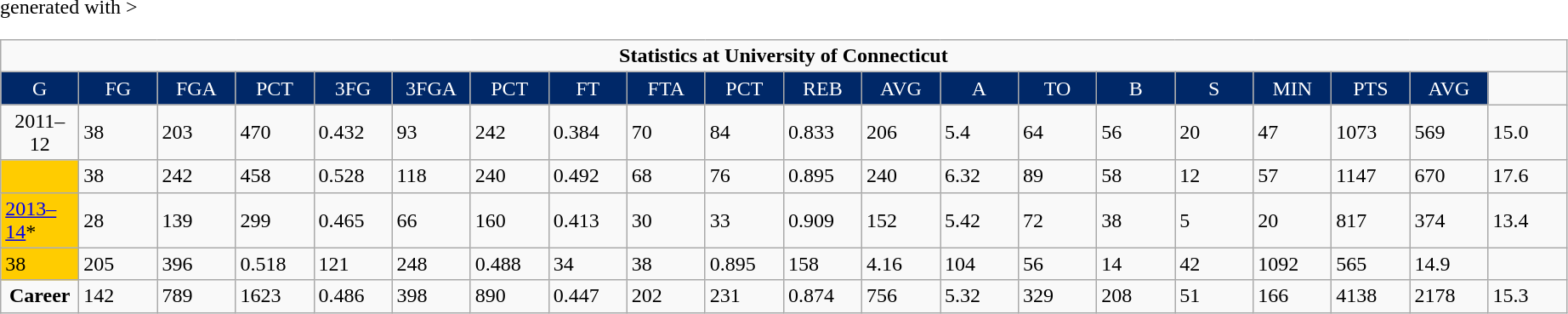<table class="wikitable sortable"<hiddentext>generated with  >
<tr style="text-align:center;">
<td colspan="20" style="width:54px;"><strong>Statistics at University of Connecticut</strong></td>
</tr>
<tr style="text-align:center; background:#002868; color:#fff;">
<td style="width:54px;>Year</td>
<td style="width:54px;">G</td>
<td style="width:54px;">FG</td>
<td style="width:54px;">FGA</td>
<td style="width:54px;">PCT</td>
<td style="width:54px;">3FG</td>
<td style="width:54px;">3FGA</td>
<td style="width:54px;">PCT</td>
<td style="width:54px;">FT</td>
<td style="width:54px;">FTA</td>
<td style="width:54px;">PCT</td>
<td style="width:54px;">REB</td>
<td style="width:54px;">AVG</td>
<td style="width:54px;">A</td>
<td style="width:54px;">TO</td>
<td style="width:54px;">B</td>
<td style="width:54px;">S</td>
<td style="width:54px;">MIN</td>
<td style="width:54px;">PTS</td>
<td style="width:54px;">AVG</td>
</tr>
<tr>
<td align=center>2011–12</td>
<td>38</td>
<td>203</td>
<td>470</td>
<td>0.432</td>
<td>93</td>
<td>242</td>
<td>0.384</td>
<td>70</td>
<td>84</td>
<td>0.833</td>
<td>206</td>
<td>5.4</td>
<td>64</td>
<td>56</td>
<td>20</td>
<td>47</td>
<td>1073</td>
<td>569</td>
<td>15.0</td>
</tr>
<tr>
<td style="background:#ffcc00; text-align:center;"></td>
<td>38</td>
<td>242</td>
<td>458</td>
<td>0.528</td>
<td>118</td>
<td>240</td>
<td>0.492</td>
<td>68</td>
<td>76</td>
<td>0.895</td>
<td>240</td>
<td>6.32</td>
<td>89</td>
<td>58</td>
<td>12</td>
<td>57</td>
<td>1147</td>
<td>670</td>
<td>17.6</td>
</tr>
<tr>
<td style="background:#ffcc00; align=center"><a href='#'>2013–14</a>*</td>
<td style="width:54px;">28</td>
<td style="width:54px;">139</td>
<td style="width:54px;">299</td>
<td style="width:54px;">0.465</td>
<td style="width:54px;">66</td>
<td style="width:54px;">160</td>
<td style="width:54px;">0.413</td>
<td style="width:54px;">30</td>
<td style="width:54px;">33</td>
<td style="width:54px;">0.909</td>
<td style="width:54px;">152</td>
<td style="width:54px;">5.42</td>
<td style="width:54px;">72</td>
<td style="width:54px;">38</td>
<td style="width:54px;">5</td>
<td style="width:54px;">20</td>
<td style="width:54px;">817</td>
<td style="width:54px;">374</td>
<td style="width:54px;">13.4</td>
</tr>
<tr>
<td style="background:#ffcc00; align=center><a href='#'>2014–15</a>*</td>
<td style="width:54px;">38</td>
<td style="width:54px;">205</td>
<td style="width:54px;">396</td>
<td style="width:54px;">0.518</td>
<td style="width:54px;">121</td>
<td style="width:54px;">248</td>
<td style="width:54px;">0.488</td>
<td style="width:54px;">34</td>
<td style="width:54px;">38</td>
<td style="width:54px;">0.895</td>
<td style="width:54px;">158</td>
<td style="width:54px;">4.16</td>
<td style="width:54px;">104</td>
<td style="width:54px;">56</td>
<td style="width:54px;">14</td>
<td style="width:54px;">42</td>
<td style="width:54px;">1092</td>
<td style="width:54px;">565</td>
<td style="width:54px;">14.9</td>
</tr>
<tr class="sortbottom style="background:#002868; color:#fff;">
<td align=center><strong>Career</strong></td>
<td>142</td>
<td>789</td>
<td>1623</td>
<td>0.486</td>
<td>398</td>
<td>890</td>
<td>0.447</td>
<td>202</td>
<td>231</td>
<td>0.874</td>
<td>756</td>
<td>5.32</td>
<td>329</td>
<td>208</td>
<td>51</td>
<td>166</td>
<td>4138</td>
<td>2178</td>
<td>15.3</td>
</tr>
</table>
